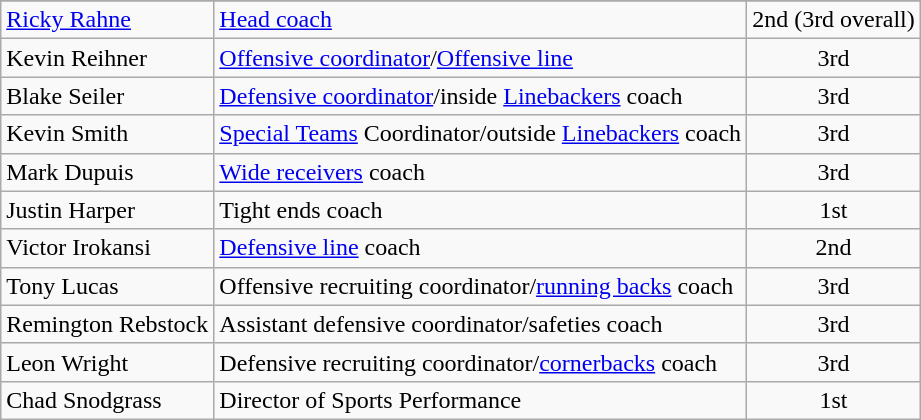<table class="wikitable">
<tr>
</tr>
<tr>
<td><a href='#'>Ricky Rahne</a></td>
<td><a href='#'>Head coach</a></td>
<td align=center>2nd (3rd overall)</td>
</tr>
<tr>
<td>Kevin Reihner</td>
<td><a href='#'>Offensive coordinator</a>/<a href='#'>Offensive line</a></td>
<td align=center>3rd</td>
</tr>
<tr>
<td>Blake Seiler</td>
<td><a href='#'>Defensive coordinator</a>/inside <a href='#'>Linebackers</a> coach</td>
<td align=center>3rd</td>
</tr>
<tr>
<td>Kevin Smith</td>
<td><a href='#'>Special Teams</a> Coordinator/outside <a href='#'>Linebackers</a> coach</td>
<td align=center>3rd</td>
</tr>
<tr>
<td>Mark Dupuis</td>
<td><a href='#'>Wide receivers</a> coach</td>
<td align=center>3rd</td>
</tr>
<tr>
<td>Justin Harper</td>
<td>Tight ends coach</td>
<td align=center>1st</td>
</tr>
<tr>
<td>Victor Irokansi</td>
<td><a href='#'>Defensive line</a> coach</td>
<td align=center>2nd</td>
</tr>
<tr>
<td>Tony Lucas</td>
<td>Offensive recruiting coordinator/<a href='#'>running backs</a> coach</td>
<td align=center>3rd</td>
</tr>
<tr>
<td>Remington Rebstock</td>
<td>Assistant defensive coordinator/safeties coach</td>
<td align=center>3rd</td>
</tr>
<tr>
<td>Leon Wright</td>
<td>Defensive recruiting coordinator/<a href='#'>cornerbacks</a> coach</td>
<td align=center>3rd</td>
</tr>
<tr>
<td>Chad Snodgrass</td>
<td>Director of Sports Performance</td>
<td align=center>1st</td>
</tr>
</table>
